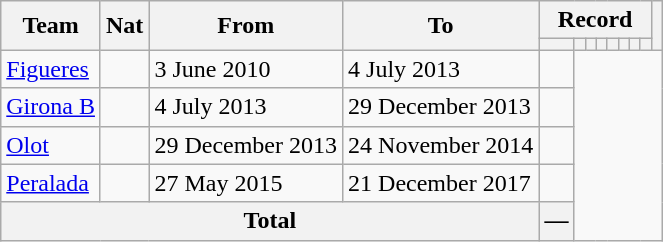<table class="wikitable" style="text-align: center">
<tr>
<th rowspan="2">Team</th>
<th rowspan="2">Nat</th>
<th rowspan="2">From</th>
<th rowspan="2">To</th>
<th colspan="8">Record</th>
<th rowspan=2></th>
</tr>
<tr>
<th></th>
<th></th>
<th></th>
<th></th>
<th></th>
<th></th>
<th></th>
<th></th>
</tr>
<tr>
<td align=left><a href='#'>Figueres</a></td>
<td></td>
<td align=left>3 June 2010</td>
<td align=left>4 July 2013<br></td>
<td></td>
</tr>
<tr>
<td align=left><a href='#'>Girona B</a></td>
<td></td>
<td align=left>4 July 2013</td>
<td align=left>29 December 2013<br></td>
<td></td>
</tr>
<tr>
<td align=left><a href='#'>Olot</a></td>
<td></td>
<td align=left>29 December 2013</td>
<td align=left>24 November 2014<br></td>
<td></td>
</tr>
<tr>
<td align=left><a href='#'>Peralada</a></td>
<td></td>
<td align=left>27 May 2015</td>
<td align=left>21 December 2017<br></td>
<td></td>
</tr>
<tr>
<th colspan="4">Total<br></th>
<th>—</th>
</tr>
</table>
